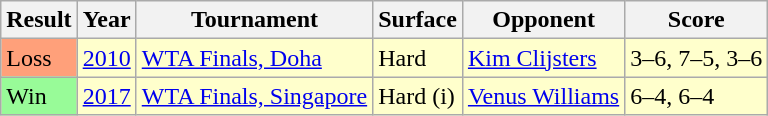<table class="sortable wikitable">
<tr>
<th>Result</th>
<th>Year</th>
<th>Tournament</th>
<th>Surface</th>
<th>Opponent</th>
<th>Score</th>
</tr>
<tr bgcolor=ffffcc>
<td style="background:#ffa07a;">Loss</td>
<td><a href='#'>2010</a></td>
<td><a href='#'>WTA Finals, Doha</a></td>
<td>Hard</td>
<td> <a href='#'>Kim Clijsters</a></td>
<td>3–6, 7–5, 3–6</td>
</tr>
<tr bgcolor=ffffcc>
<td style="background:#98fb98;">Win</td>
<td><a href='#'>2017</a></td>
<td><a href='#'>WTA Finals, Singapore</a></td>
<td>Hard (i)</td>
<td> <a href='#'>Venus Williams</a></td>
<td>6–4, 6–4</td>
</tr>
</table>
